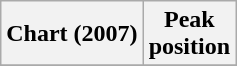<table class="wikitable sortable">
<tr>
<th>Chart (2007)</th>
<th>Peak<br>position</th>
</tr>
<tr>
</tr>
</table>
